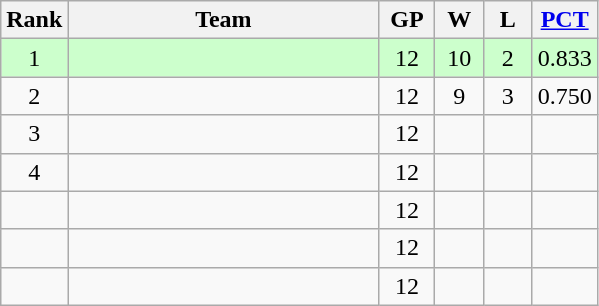<table class="wikitable" style="text-align:center">
<tr>
<th>Rank</th>
<th style="width:200px;">Team</th>
<th width=30px>GP</th>
<th width=25px>W</th>
<th width=25px>L</th>
<th width=35px><a href='#'>PCT</a></th>
</tr>
<tr style="text-align:center; background:#CFC;">
<td>1</td>
<td style="text-align:left;"></td>
<td>12</td>
<td>10</td>
<td>2</td>
<td>0.833</td>
</tr>
<tr style="text-align:center;">
<td>2</td>
<td style="text-align:left;"></td>
<td>12</td>
<td>9</td>
<td>3</td>
<td>0.750</td>
</tr>
<tr align=center>
<td>3</td>
<td style="text-align:left;"></td>
<td>12</td>
<td></td>
<td></td>
<td></td>
</tr>
<tr style="text-align:center;">
<td>4</td>
<td style="text-align:left;"></td>
<td>12</td>
<td></td>
<td></td>
<td></td>
</tr>
<tr style="text-align:center;">
<td></td>
<td style="text-align:left;"></td>
<td>12</td>
<td></td>
<td></td>
<td></td>
</tr>
<tr style="text-align:center;">
<td></td>
<td style="text-align:left;"></td>
<td>12</td>
<td></td>
<td></td>
<td></td>
</tr>
<tr style="text-align:center;">
<td></td>
<td style="text-align:left;"></td>
<td>12</td>
<td></td>
<td></td>
<td></td>
</tr>
</table>
